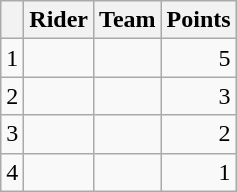<table class="wikitable">
<tr>
<th></th>
<th>Rider</th>
<th>Team</th>
<th>Points</th>
</tr>
<tr>
<td>1</td>
<td></td>
<td></td>
<td align=right>5</td>
</tr>
<tr>
<td>2</td>
<td></td>
<td></td>
<td align=right>3</td>
</tr>
<tr>
<td>3</td>
<td></td>
<td></td>
<td align=right>2</td>
</tr>
<tr>
<td>4</td>
<td></td>
<td></td>
<td align=right>1</td>
</tr>
</table>
